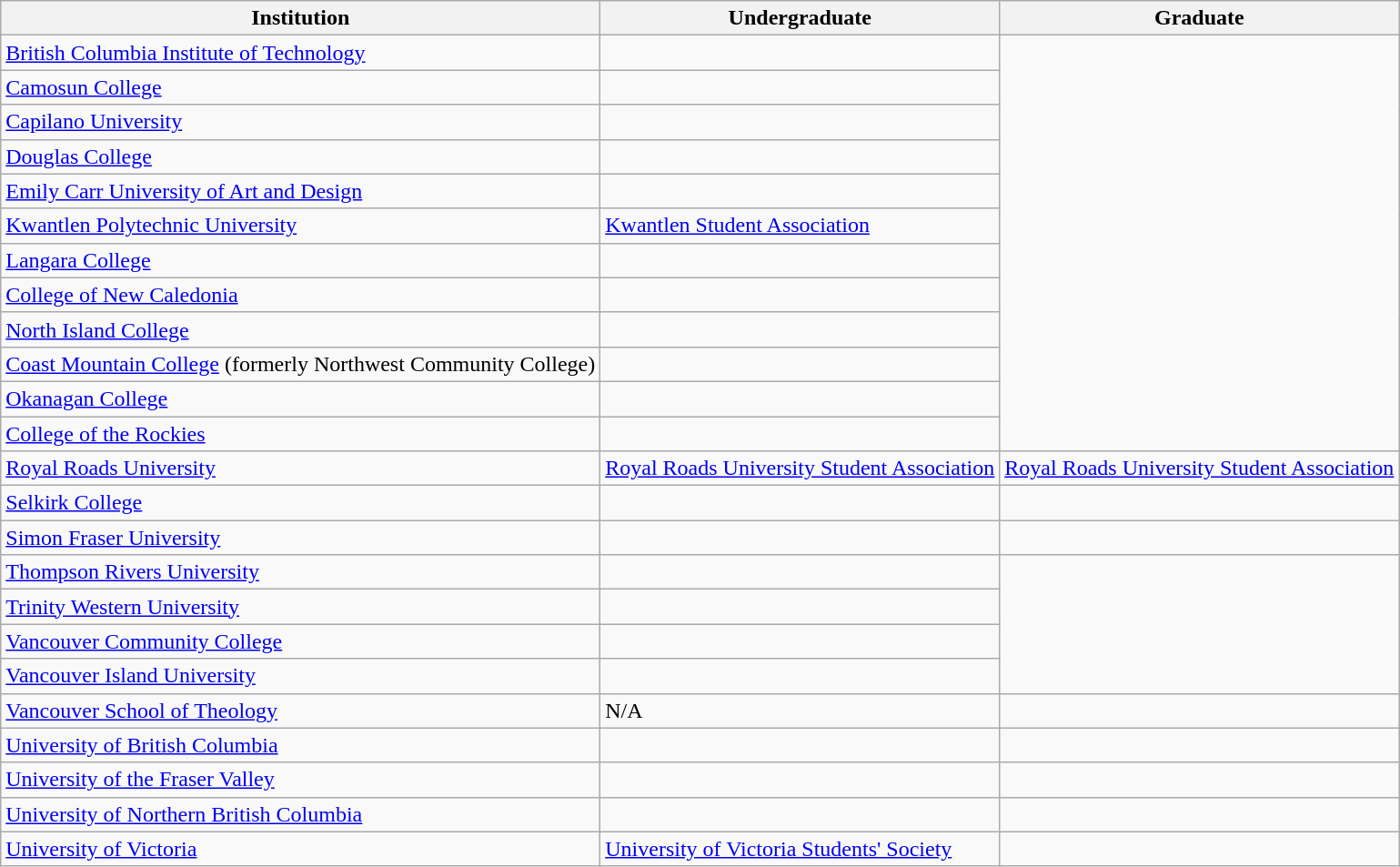<table class="wikitable sortable">
<tr>
<th>Institution</th>
<th>Undergraduate</th>
<th>Graduate</th>
</tr>
<tr>
<td><a href='#'>British Columbia Institute of Technology</a></td>
<td></td>
</tr>
<tr>
<td><a href='#'>Camosun College</a></td>
<td></td>
</tr>
<tr>
<td><a href='#'>Capilano University</a></td>
<td></td>
</tr>
<tr>
<td><a href='#'>Douglas College</a></td>
<td></td>
</tr>
<tr>
<td><a href='#'>Emily Carr University of Art and Design</a></td>
<td></td>
</tr>
<tr>
<td><a href='#'>Kwantlen Polytechnic University</a></td>
<td><a href='#'>Kwantlen Student Association</a></td>
</tr>
<tr>
<td><a href='#'>Langara College</a></td>
<td></td>
</tr>
<tr>
<td><a href='#'>College of New Caledonia</a></td>
<td></td>
</tr>
<tr>
<td><a href='#'>North Island College</a></td>
<td></td>
</tr>
<tr>
<td><a href='#'>Coast Mountain College</a> (formerly Northwest Community College)</td>
<td></td>
</tr>
<tr>
<td><a href='#'>Okanagan College</a></td>
<td></td>
</tr>
<tr>
<td><a href='#'>College of the Rockies</a></td>
<td></td>
</tr>
<tr>
<td><a href='#'>Royal Roads University</a></td>
<td><a href='#'>Royal Roads University Student Association</a></td>
<td><a href='#'>Royal Roads University Student Association</a></td>
</tr>
<tr>
<td><a href='#'>Selkirk College</a></td>
<td></td>
</tr>
<tr>
<td><a href='#'>Simon Fraser University</a></td>
<td></td>
<td></td>
</tr>
<tr>
<td><a href='#'>Thompson Rivers University</a></td>
<td></td>
</tr>
<tr>
<td><a href='#'>Trinity Western University</a></td>
<td></td>
</tr>
<tr>
<td><a href='#'>Vancouver Community College</a></td>
<td></td>
</tr>
<tr>
<td><a href='#'>Vancouver Island University</a></td>
<td></td>
</tr>
<tr>
<td><a href='#'>Vancouver School of Theology</a></td>
<td>N/A</td>
<td></td>
</tr>
<tr>
<td><a href='#'>University of British Columbia</a></td>
<td><br></td>
<td></td>
</tr>
<tr>
<td><a href='#'>University of the Fraser Valley</a></td>
<td></td>
</tr>
<tr>
<td><a href='#'>University of Northern British Columbia</a></td>
<td></td>
<td></td>
</tr>
<tr>
<td><a href='#'>University of Victoria</a></td>
<td><a href='#'>University of Victoria Students' Society</a></td>
<td></td>
</tr>
</table>
